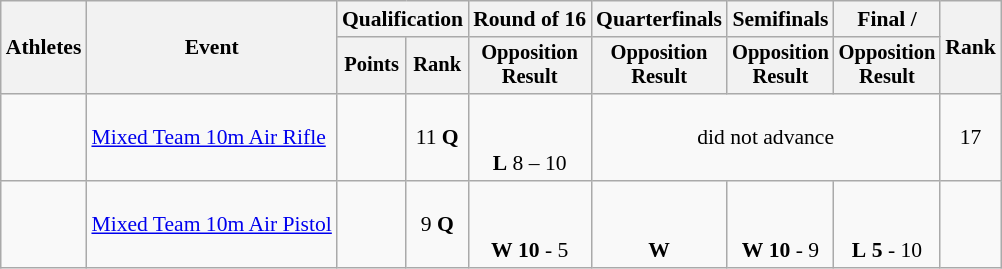<table class="wikitable" style="font-size:90%;">
<tr>
<th rowspan=2>Athletes</th>
<th rowspan=2>Event</th>
<th colspan=2>Qualification</th>
<th>Round of 16</th>
<th>Quarterfinals</th>
<th>Semifinals</th>
<th>Final / </th>
<th rowspan=2>Rank</th>
</tr>
<tr style="font-size:95%">
<th>Points</th>
<th>Rank</th>
<th>Opposition<br>Result</th>
<th>Opposition<br>Result</th>
<th>Opposition<br>Result</th>
<th>Opposition<br>Result</th>
</tr>
<tr align=center>
<td align=left><br></td>
<td align=left><a href='#'>Mixed Team 10m Air Rifle</a></td>
<td></td>
<td>11 <strong>Q</strong></td>
<td><br><br><strong>L</strong> 8 – 10</td>
<td colspan=3>did not advance</td>
<td>17</td>
</tr>
<tr align=center>
<td align=left><br></td>
<td align=left><a href='#'>Mixed Team 10m Air Pistol</a></td>
<td></td>
<td>9 <strong>Q</strong></td>
<td><small><br></small> <br><strong>W</strong> <strong>10</strong> - 5</td>
<td><small><br></small> <br><strong>W</strong></td>
<td><small><br></small> <br><strong>W</strong> <strong>10</strong> - 9</td>
<td><small><br></small> <br><strong>L</strong> <strong>5</strong> - 10</td>
<td></td>
</tr>
</table>
